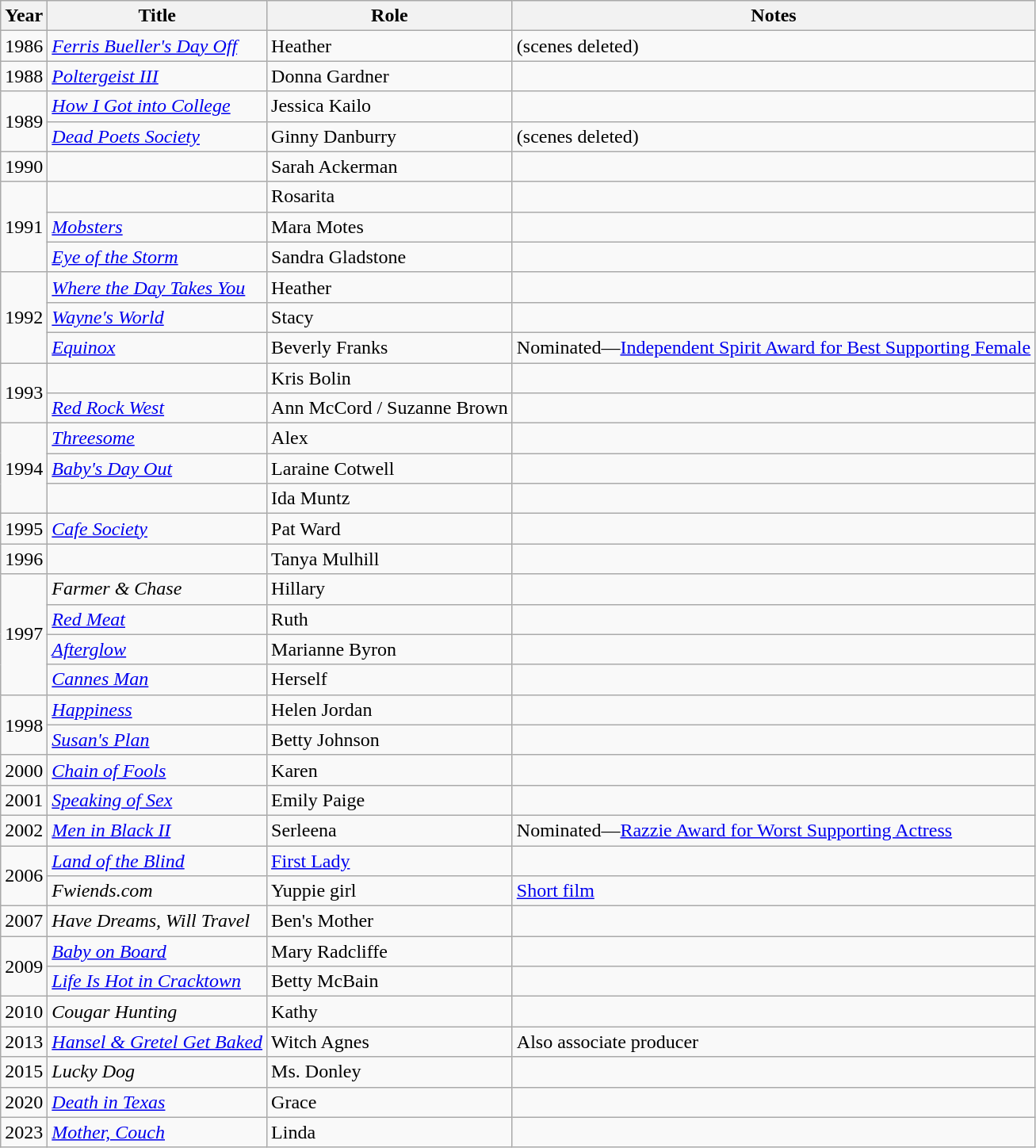<table class="wikitable sortable">
<tr>
<th>Year</th>
<th>Title</th>
<th>Role</th>
<th class="unsortable">Notes</th>
</tr>
<tr>
<td>1986</td>
<td><em><a href='#'>Ferris Bueller's Day Off</a></em></td>
<td>Heather</td>
<td>(scenes deleted)</td>
</tr>
<tr>
<td>1988</td>
<td><em><a href='#'>Poltergeist III</a></em></td>
<td>Donna Gardner</td>
<td></td>
</tr>
<tr>
<td rowspan=2>1989</td>
<td><em><a href='#'>How I Got into College</a></em></td>
<td>Jessica Kailo</td>
<td></td>
</tr>
<tr>
<td><em><a href='#'>Dead Poets Society</a></em></td>
<td>Ginny Danburry</td>
<td>(scenes deleted)</td>
</tr>
<tr>
<td>1990</td>
<td><em></em></td>
<td>Sarah Ackerman</td>
<td></td>
</tr>
<tr>
<td rowspan=3>1991</td>
<td><em></em></td>
<td>Rosarita</td>
<td></td>
</tr>
<tr>
<td><em><a href='#'>Mobsters</a></em></td>
<td>Mara Motes</td>
<td></td>
</tr>
<tr>
<td><em><a href='#'>Eye of the Storm</a></em></td>
<td>Sandra Gladstone</td>
<td></td>
</tr>
<tr>
<td rowspan=3>1992</td>
<td><em><a href='#'>Where the Day Takes You</a></em></td>
<td>Heather</td>
<td></td>
</tr>
<tr>
<td><em><a href='#'>Wayne's World</a></em></td>
<td>Stacy</td>
<td></td>
</tr>
<tr>
<td><em><a href='#'>Equinox</a></em></td>
<td>Beverly Franks</td>
<td>Nominated—<a href='#'>Independent Spirit Award for Best Supporting Female</a></td>
</tr>
<tr>
<td rowspan=2>1993</td>
<td><em></em></td>
<td>Kris Bolin</td>
<td></td>
</tr>
<tr>
<td><em><a href='#'>Red Rock West</a></em></td>
<td>Ann McCord / Suzanne Brown</td>
<td></td>
</tr>
<tr>
<td rowspan=3>1994</td>
<td><em><a href='#'>Threesome</a></em></td>
<td>Alex</td>
<td></td>
</tr>
<tr>
<td><em><a href='#'>Baby's Day Out</a></em></td>
<td>Laraine Cotwell</td>
<td></td>
</tr>
<tr>
<td><em></em></td>
<td>Ida Muntz</td>
<td></td>
</tr>
<tr>
<td>1995</td>
<td><em><a href='#'>Cafe Society</a></em></td>
<td>Pat Ward</td>
<td></td>
</tr>
<tr>
<td>1996</td>
<td><em></em></td>
<td>Tanya Mulhill</td>
<td></td>
</tr>
<tr>
<td rowspan=4>1997</td>
<td><em>Farmer & Chase</em></td>
<td>Hillary</td>
<td></td>
</tr>
<tr>
<td><em><a href='#'>Red Meat</a></em></td>
<td>Ruth</td>
<td></td>
</tr>
<tr>
<td><em><a href='#'>Afterglow</a></em></td>
<td>Marianne Byron</td>
<td></td>
</tr>
<tr>
<td><em><a href='#'>Cannes Man</a></em></td>
<td>Herself</td>
<td></td>
</tr>
<tr>
<td rowspan=2>1998</td>
<td><em><a href='#'>Happiness</a></em></td>
<td>Helen Jordan</td>
<td></td>
</tr>
<tr>
<td><em><a href='#'>Susan's Plan</a></em></td>
<td>Betty Johnson</td>
<td></td>
</tr>
<tr>
<td>2000</td>
<td><em><a href='#'>Chain of Fools</a></em></td>
<td>Karen</td>
<td></td>
</tr>
<tr>
<td>2001</td>
<td><em><a href='#'>Speaking of Sex</a></em></td>
<td>Emily Paige</td>
<td></td>
</tr>
<tr>
<td>2002</td>
<td><em><a href='#'>Men in Black II</a></em></td>
<td>Serleena</td>
<td>Nominated—<a href='#'>Razzie Award for Worst Supporting Actress</a></td>
</tr>
<tr>
<td rowspan=2>2006</td>
<td><em><a href='#'>Land of the Blind</a></em></td>
<td><a href='#'>First Lady</a></td>
<td></td>
</tr>
<tr>
<td><em>Fwiends.com</em></td>
<td>Yuppie girl</td>
<td><a href='#'>Short film</a></td>
</tr>
<tr>
<td>2007</td>
<td><em>Have Dreams, Will Travel</em></td>
<td>Ben's Mother</td>
<td></td>
</tr>
<tr>
<td rowspan=2>2009</td>
<td><em><a href='#'>Baby on Board</a></em></td>
<td>Mary Radcliffe</td>
<td></td>
</tr>
<tr>
<td><em><a href='#'>Life Is Hot in Cracktown</a></em></td>
<td>Betty McBain</td>
<td></td>
</tr>
<tr>
<td>2010</td>
<td><em>Cougar Hunting</em></td>
<td>Kathy</td>
<td></td>
</tr>
<tr>
<td>2013</td>
<td><em><a href='#'>Hansel & Gretel Get Baked</a></em></td>
<td>Witch Agnes</td>
<td>Also associate producer</td>
</tr>
<tr>
<td>2015</td>
<td><em>Lucky Dog</em></td>
<td>Ms. Donley</td>
<td></td>
</tr>
<tr>
<td>2020</td>
<td><em><a href='#'>Death in Texas</a></em></td>
<td>Grace</td>
<td></td>
</tr>
<tr>
<td>2023</td>
<td><em><a href='#'>Mother, Couch</a></em></td>
<td>Linda</td>
<td></td>
</tr>
</table>
